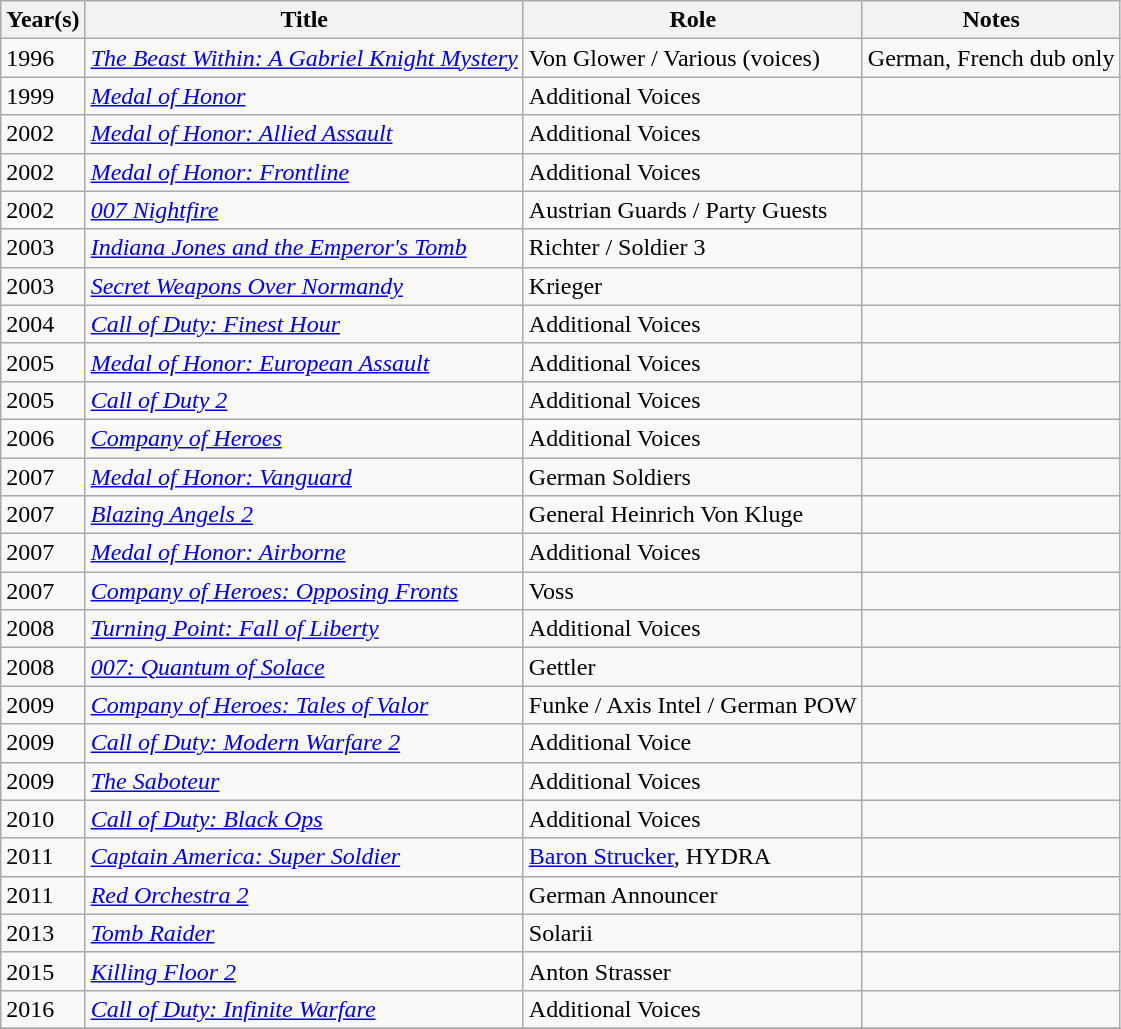<table class="wikitable sortable">
<tr>
<th>Year(s)</th>
<th>Title</th>
<th>Role</th>
<th class="unsortable">Notes</th>
</tr>
<tr>
<td>1996</td>
<td><em><a href='#'>The Beast Within: A Gabriel Knight Mystery</a></em></td>
<td>Von Glower / Various (voices)</td>
<td>German, French dub only</td>
</tr>
<tr>
<td>1999</td>
<td><em><a href='#'>Medal of Honor</a></em></td>
<td>Additional Voices</td>
<td></td>
</tr>
<tr>
<td>2002</td>
<td><em><a href='#'>Medal of Honor: Allied Assault</a></em></td>
<td>Additional Voices</td>
<td></td>
</tr>
<tr>
<td>2002</td>
<td><em><a href='#'>Medal of Honor: Frontline</a></em></td>
<td>Additional Voices</td>
<td></td>
</tr>
<tr>
<td>2002</td>
<td><em><a href='#'>007 Nightfire</a></em></td>
<td>Austrian Guards / Party Guests</td>
<td></td>
</tr>
<tr>
<td>2003</td>
<td><em><a href='#'>Indiana Jones and the Emperor's Tomb</a></em></td>
<td>Richter / Soldier 3</td>
<td></td>
</tr>
<tr>
<td>2003</td>
<td><em><a href='#'>Secret Weapons Over Normandy</a></em></td>
<td>Krieger</td>
<td></td>
</tr>
<tr>
<td>2004</td>
<td><em><a href='#'>Call of Duty: Finest Hour</a></em></td>
<td>Additional Voices</td>
<td></td>
</tr>
<tr>
<td>2005</td>
<td><em><a href='#'>Medal of Honor: European Assault</a></em></td>
<td>Additional Voices</td>
<td></td>
</tr>
<tr>
<td>2005</td>
<td><em><a href='#'>Call of Duty 2</a></em></td>
<td>Additional Voices</td>
<td></td>
</tr>
<tr>
<td>2006</td>
<td><em><a href='#'>Company of Heroes</a></em></td>
<td>Additional Voices</td>
<td></td>
</tr>
<tr>
<td>2007</td>
<td><em><a href='#'>Medal of Honor: Vanguard</a></em></td>
<td>German Soldiers</td>
<td></td>
</tr>
<tr>
<td>2007</td>
<td><em><a href='#'>Blazing Angels 2</a></em></td>
<td>General Heinrich Von Kluge</td>
<td></td>
</tr>
<tr>
<td>2007</td>
<td><em><a href='#'>Medal of Honor: Airborne</a></em></td>
<td>Additional Voices</td>
<td></td>
</tr>
<tr>
<td>2007</td>
<td><em><a href='#'>Company of Heroes: Opposing Fronts</a></em></td>
<td>Voss</td>
<td></td>
</tr>
<tr>
<td>2008</td>
<td><em><a href='#'>Turning Point: Fall of Liberty</a></em></td>
<td>Additional Voices</td>
<td></td>
</tr>
<tr>
<td>2008</td>
<td><em><a href='#'>007: Quantum of Solace</a></em></td>
<td>Gettler</td>
<td></td>
</tr>
<tr>
<td>2009</td>
<td><em><a href='#'>Company of Heroes: Tales of Valor</a></em></td>
<td>Funke / Axis Intel / German POW</td>
<td></td>
</tr>
<tr>
<td>2009</td>
<td><em><a href='#'>Call of Duty: Modern Warfare 2</a></em></td>
<td>Additional Voice</td>
<td></td>
</tr>
<tr>
<td>2009</td>
<td><em><a href='#'>The Saboteur</a></em></td>
<td>Additional Voices</td>
<td></td>
</tr>
<tr>
<td>2010</td>
<td><em><a href='#'>Call of Duty: Black Ops</a></em></td>
<td>Additional Voices</td>
<td></td>
</tr>
<tr>
<td>2011</td>
<td><em><a href='#'>Captain America: Super Soldier</a></em></td>
<td><a href='#'>Baron Strucker</a>, HYDRA</td>
<td></td>
</tr>
<tr>
<td>2011</td>
<td><em><a href='#'>Red Orchestra 2</a></em></td>
<td>German Announcer</td>
<td></td>
</tr>
<tr>
<td>2013</td>
<td><em><a href='#'>Tomb Raider</a></em></td>
<td>Solarii</td>
<td></td>
</tr>
<tr>
<td>2015</td>
<td><em><a href='#'>Killing Floor 2</a></em></td>
<td>Anton Strasser</td>
<td></td>
</tr>
<tr>
<td>2016</td>
<td><em><a href='#'>Call of Duty: Infinite Warfare</a></em></td>
<td>Additional Voices</td>
<td></td>
</tr>
<tr>
</tr>
</table>
